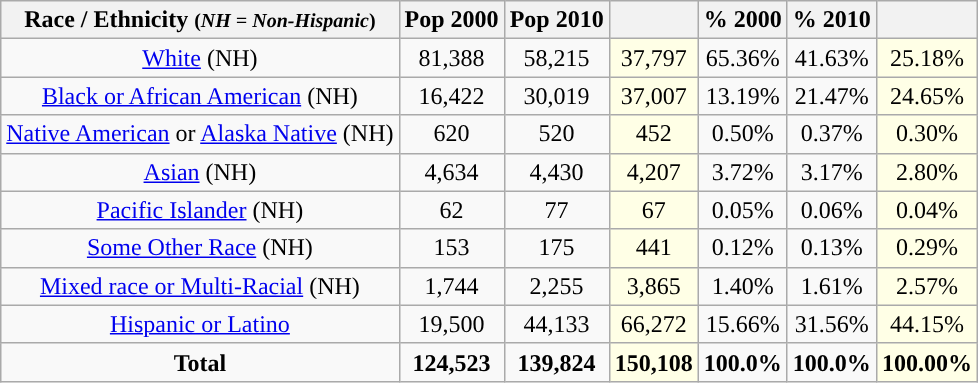<table class="wikitable" style="text-align:center;">
<tr>
<th>Race / Ethnicity <small>(<em>NH = Non-Hispanic</em>)</small></th>
<th>Pop 2000</th>
<th>Pop 2010</th>
<th></th>
<th>% 2000</th>
<th>% 2010</th>
<th></th>
</tr>
<tr>
<td><a href='#'>White</a> (NH)</td>
<td>81,388</td>
<td>58,215</td>
<td style='background: #ffffe6;'>37,797</td>
<td>65.36%</td>
<td>41.63%</td>
<td style='background: #ffffe6;'>25.18%</td>
</tr>
<tr>
<td><a href='#'>Black or African American</a> (NH)</td>
<td>16,422</td>
<td>30,019</td>
<td style='background: #ffffe6;'>37,007</td>
<td>13.19%</td>
<td>21.47%</td>
<td style='background: #ffffe6;'>24.65%</td>
</tr>
<tr>
<td><a href='#'>Native American</a> or <a href='#'>Alaska Native</a> (NH)</td>
<td>620</td>
<td>520</td>
<td style='background: #ffffe6;'>452</td>
<td>0.50%</td>
<td>0.37%</td>
<td style='background: #ffffe6;'>0.30%</td>
</tr>
<tr>
<td><a href='#'>Asian</a> (NH)</td>
<td>4,634</td>
<td>4,430</td>
<td style='background: #ffffe6;'>4,207</td>
<td>3.72%</td>
<td>3.17%</td>
<td style='background: #ffffe6;'>2.80%</td>
</tr>
<tr>
<td><a href='#'>Pacific Islander</a> (NH)</td>
<td>62</td>
<td>77</td>
<td style='background: #ffffe6;'>67</td>
<td>0.05%</td>
<td>0.06%</td>
<td style='background: #ffffe6;'>0.04%</td>
</tr>
<tr>
<td><a href='#'>Some Other Race</a> (NH)</td>
<td>153</td>
<td>175</td>
<td style='background: #ffffe6;'>441</td>
<td>0.12%</td>
<td>0.13%</td>
<td style='background: #ffffe6;'>0.29%</td>
</tr>
<tr>
<td><a href='#'>Mixed race or Multi-Racial</a> (NH)</td>
<td>1,744</td>
<td>2,255</td>
<td style='background: #ffffe6;'>3,865</td>
<td>1.40%</td>
<td>1.61%</td>
<td style='background: #ffffe6;'>2.57%</td>
</tr>
<tr>
<td><a href='#'>Hispanic or Latino</a></td>
<td>19,500</td>
<td>44,133</td>
<td style='background: #ffffe6;'>66,272</td>
<td>15.66%</td>
<td>31.56%</td>
<td style='background: #ffffe6;'>44.15%</td>
</tr>
<tr>
<td><strong>Total</strong></td>
<td><strong>124,523</strong></td>
<td><strong>139,824</strong></td>
<td style='background: #ffffe6;'><strong>150,108</strong></td>
<td><strong>100.0%</strong></td>
<td><strong>100.0%</strong></td>
<td style='background: #ffffe6;'><strong>100.00%</strong></td>
</tr>
</table>
